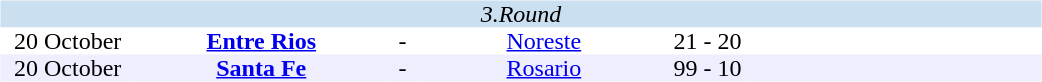<table width=700>
<tr>
<td width=700 valign="top"><br><table border=0 cellspacing=0 cellpadding=0 style="font-size: 100%; border-collapse: collapse;" width=100%>
<tr bgcolor="#CADFF0">
<td style="font-size:100%"; align="center" colspan="6"><em>3.Round</em></td>
</tr>
<tr align=center bgcolor=#FFFFFF>
<td width=90>20 October</td>
<td width=170><strong><a href='#'>Entre Rios</a></strong></td>
<td width=20>-</td>
<td width=170><a href='#'>Noreste</a></td>
<td width=50>21 - 20</td>
<td width=200></td>
</tr>
<tr align=center bgcolor=#EEEEFF>
<td width=90>20 October</td>
<td width=170><strong><a href='#'>Santa Fe</a></strong></td>
<td width=20>-</td>
<td width=170><a href='#'>Rosario</a></td>
<td width=50>99 - 10</td>
<td width=200></td>
</tr>
</table>
</td>
</tr>
</table>
